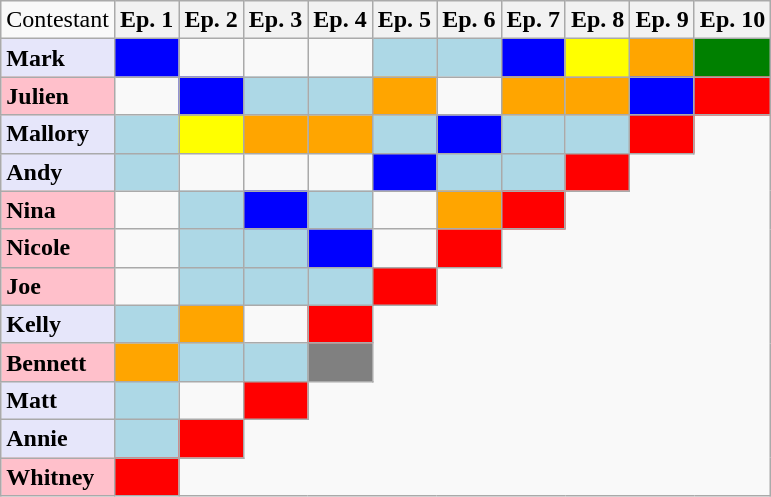<table class="wikitable">
<tr>
<td align="center">Contestant</td>
<th>Ep. 1</th>
<th>Ep. 2</th>
<th>Ep. 3</th>
<th>Ep. 4</th>
<th>Ep. 5</th>
<th>Ep. 6</th>
<th>Ep. 7</th>
<th>Ep. 8</th>
<th>Ep. 9</th>
<th>Ep. 10</th>
</tr>
<tr>
<td style="background:lavender;"><strong>Mark</strong></td>
<td style="background:blue;"></td>
<td></td>
<td></td>
<td></td>
<td style="background:lightblue;"></td>
<td style="background:lightblue;"></td>
<td style="background:blue;"></td>
<td style="background:yellow;"></td>
<td style="background:orange;"></td>
<td style="background:green;"></td>
</tr>
<tr>
<td style="background:pink;"><strong>Julien</strong></td>
<td></td>
<td style="background:blue;"></td>
<td style="background:lightblue;"></td>
<td style="background:lightblue;"></td>
<td style="background:orange;"></td>
<td></td>
<td style="background:orange;"></td>
<td style="background:orange;"></td>
<td style="background:blue;"></td>
<td style="background:red;"></td>
</tr>
<tr>
<td style="background:lavender;"><strong>Mallory</strong></td>
<td style="background:lightblue;"></td>
<td style="background:yellow;"></td>
<td style="background:orange;"></td>
<td style="background:orange;"></td>
<td style="background:lightblue;"></td>
<td style="background:blue;"></td>
<td style="background:lightblue;"></td>
<td style="background:lightblue;"></td>
<td style="background:red;"></td>
</tr>
<tr>
<td style="background:lavender;"><strong>Andy</strong></td>
<td style="background:lightblue;"></td>
<td></td>
<td></td>
<td></td>
<td style="background:blue;"></td>
<td style="background:lightblue;"></td>
<td style="background:lightblue;"></td>
<td style="background:red;"></td>
</tr>
<tr>
<td style="background:pink;"><strong>Nina</strong></td>
<td></td>
<td style="background:lightblue;"></td>
<td style="background:blue;"></td>
<td style="background:lightblue;"></td>
<td></td>
<td style="background:orange;"></td>
<td style="background:red;"></td>
</tr>
<tr>
<td style="background:pink;"><strong>Nicole</strong></td>
<td></td>
<td style="background:lightblue;"></td>
<td style="background:lightblue;"></td>
<td style="background:blue;"></td>
<td></td>
<td style="background:red;"></td>
</tr>
<tr>
<td style="background:pink;"><strong>Joe</strong></td>
<td></td>
<td style="background:lightblue;"></td>
<td style="background:lightblue;"></td>
<td style="background:lightblue;"></td>
<td style="background:red;"></td>
</tr>
<tr>
<td style="background:lavender;"><strong>Kelly</strong></td>
<td style="background:lightblue;"></td>
<td style="background:orange;"></td>
<td></td>
<td style="background:red;"></td>
</tr>
<tr>
<td style="background:pink;"><strong>Bennett</strong></td>
<td style="background:orange;"></td>
<td style="background:lightblue;"></td>
<td style="background:lightblue;"></td>
<td style="background:gray;"></td>
</tr>
<tr>
<td style="background:lavender;"><strong>Matt</strong></td>
<td style="background:lightblue;"></td>
<td></td>
<td style="background:red;"></td>
</tr>
<tr>
<td style="background:lavender;"><strong>Annie</strong></td>
<td style="background:lightblue;"></td>
<td style="background:red;"></td>
</tr>
<tr>
<td style="background:pink;"><strong>Whitney</strong></td>
<td style="background:red;"></td>
</tr>
</table>
